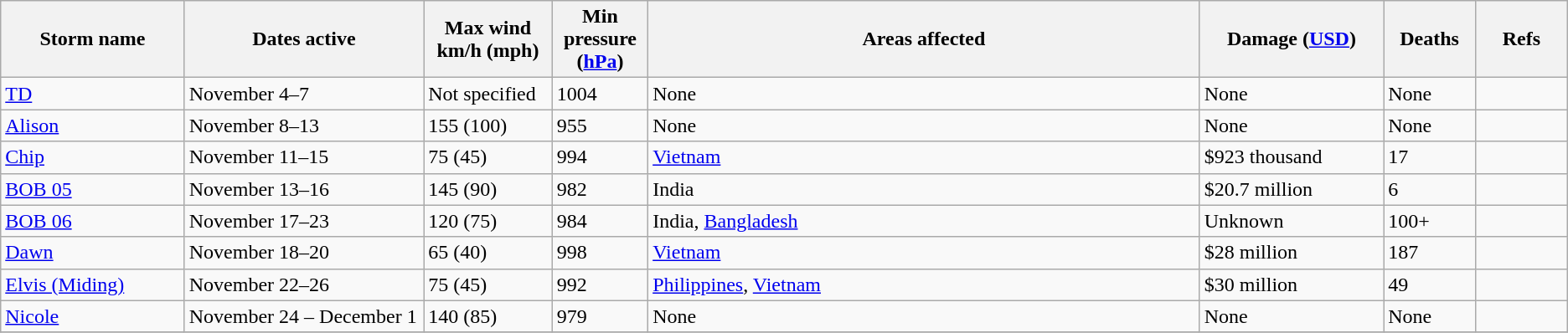<table class="wikitable sortable">
<tr>
<th width="10%"><strong>Storm name</strong></th>
<th width="13%"><strong>Dates active</strong></th>
<th width="7%"><strong>Max wind km/h (mph)</strong></th>
<th width="5%"><strong>Min pressure (<a href='#'>hPa</a>)</strong></th>
<th width="30%" class="unsortable"><strong>Areas affected</strong></th>
<th width="10%"><strong>Damage (<a href='#'>USD</a>)</strong></th>
<th width="5%"><strong>Deaths</strong></th>
<th width="5%" class="unsortable"><strong>Refs</strong></th>
</tr>
<tr>
<td><a href='#'>TD</a></td>
<td>November 4–7</td>
<td>Not specified</td>
<td>1004</td>
<td>None</td>
<td>None</td>
<td>None</td>
<td></td>
</tr>
<tr>
<td><a href='#'>Alison</a></td>
<td>November 8–13</td>
<td>155 (100)</td>
<td>955</td>
<td>None</td>
<td>None</td>
<td>None</td>
<td></td>
</tr>
<tr>
<td><a href='#'>Chip</a></td>
<td>November 11–15</td>
<td>75 (45)</td>
<td>994</td>
<td><a href='#'>Vietnam</a></td>
<td>$923 thousand</td>
<td>17</td>
<td></td>
</tr>
<tr>
<td><a href='#'>BOB 05</a></td>
<td>November 13–16</td>
<td>145 (90)</td>
<td>982</td>
<td>India</td>
<td>$20.7 million</td>
<td>6</td>
<td></td>
</tr>
<tr>
<td><a href='#'>BOB 06</a></td>
<td>November 17–23</td>
<td>120 (75)</td>
<td>984</td>
<td>India, <a href='#'>Bangladesh</a></td>
<td>Unknown</td>
<td>100+</td>
<td></td>
</tr>
<tr>
<td><a href='#'>Dawn</a></td>
<td>November 18–20</td>
<td>65 (40)</td>
<td>998</td>
<td><a href='#'>Vietnam</a></td>
<td>$28 million</td>
<td>187</td>
<td></td>
</tr>
<tr>
<td><a href='#'>Elvis (Miding)</a></td>
<td>November 22–26</td>
<td>75 (45)</td>
<td>992</td>
<td><a href='#'>Philippines</a>, <a href='#'>Vietnam</a></td>
<td>$30 million</td>
<td>49</td>
<td></td>
</tr>
<tr>
<td><a href='#'>Nicole</a></td>
<td>November 24 – December 1</td>
<td>140 (85)</td>
<td>979</td>
<td>None</td>
<td>None</td>
<td>None</td>
<td></td>
</tr>
<tr>
</tr>
</table>
